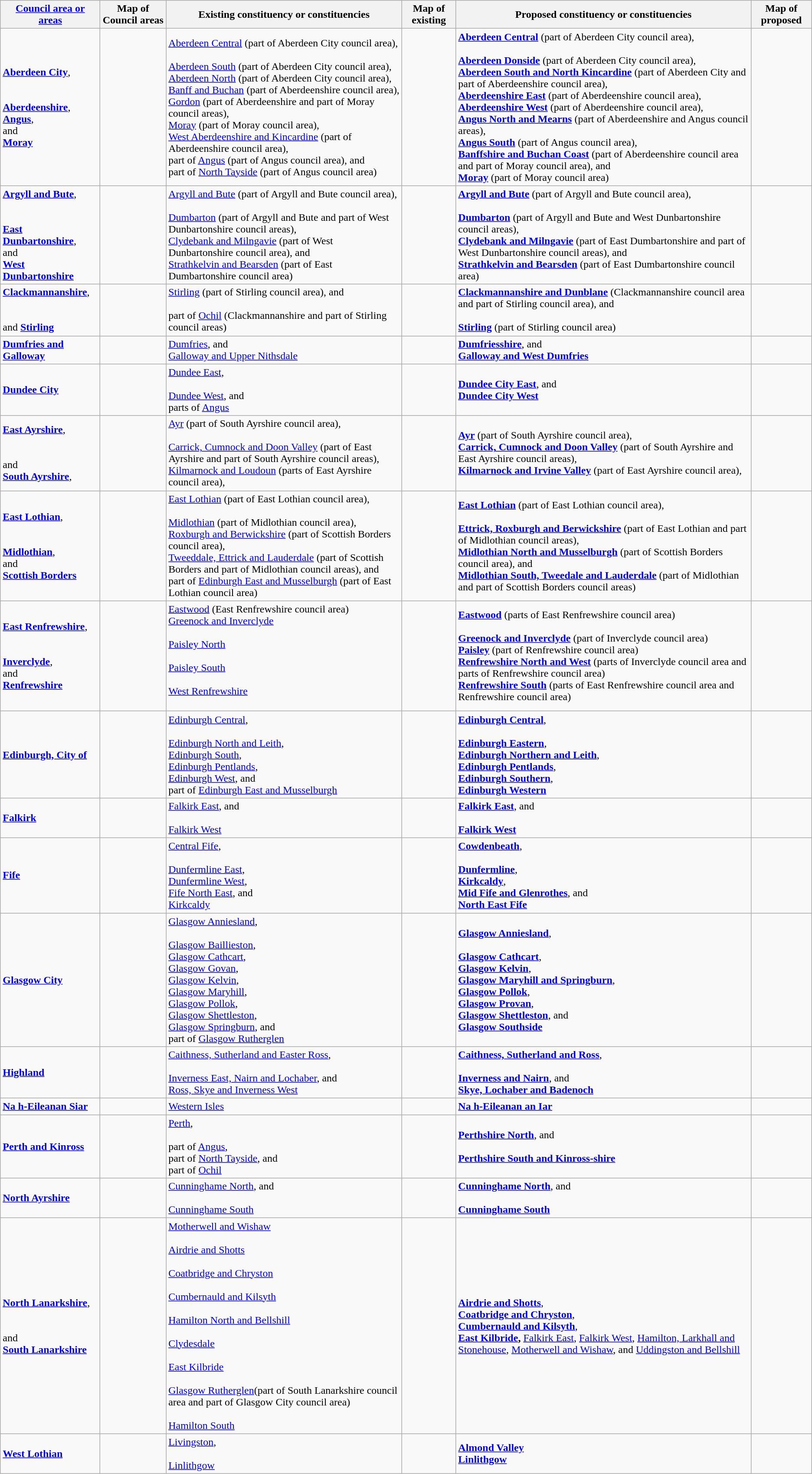<table class="wikitable">
<tr>
<th><a href='#'>Council area or areas</a></th>
<th>Map of Council areas</th>
<th>Existing constituency or constituencies</th>
<th>Map of existing</th>
<th>Proposed constituency or constituencies</th>
<th>Map of proposed</th>
</tr>
<tr>
<td><strong><a href='#'>Aberdeen City</a></strong>,<br><br><br><strong><a href='#'>Aberdeenshire</a></strong>,
<strong><a href='#'>Angus</a></strong>,<br>and<br><strong><a href='#'>Moray</a></strong></td>
<td></td>
<td><a href='#'>Aberdeen Central</a> (part of Aberdeen City council area),<br><br><a href='#'>Aberdeen South</a> (part of Aberdeen City council area),<br>
<a href='#'>Aberdeen North</a> (part of Aberdeen City council area),<br>
<a href='#'>Banff and Buchan</a> (part of Aberdeenshire council area),<br>
<a href='#'>Gordon</a> (part of Aberdeenshire and part of Moray council areas),<br>
<a href='#'>Moray</a> (part of Moray council area),<br>
<a href='#'>West Aberdeenshire and Kincardine</a> (part of Aberdeenshire council area),<br>
part of <a href='#'>Angus</a> (part of Angus council area), and<br> part of <a href='#'>North Tayside</a> (part of Angus council area)</td>
<td></td>
<td><strong><a href='#'>Aberdeen Central</a></strong> (part of Aberdeen City council area),<br><br><strong><a href='#'>Aberdeen Donside</a></strong> (part of Aberdeen City council area),<br>
<strong><a href='#'>Aberdeen South and North Kincardine</a></strong> (part of Aberdeen City and part of Aberdeenshire council area),<br>
<strong><a href='#'>Aberdeenshire East</a></strong> (part of Aberdeenshire council area),<br>
<strong><a href='#'>Aberdeenshire West</a></strong> (part of Aberdeenshire council area),<br>
<strong><a href='#'>Angus North and Mearns</a></strong> (part of Aberdeenshire and Angus council areas),<br>
<strong><a href='#'>Angus South</a></strong> (part of Angus council area),<br>
<strong><a href='#'>Banffshire and Buchan Coast</a></strong> (part of Aberdeenshire council area and part of Moray council area), and<br>
<strong><a href='#'>Moray</a></strong> (part of Moray council area)</td>
<td></td>
</tr>
<tr>
<td><strong><a href='#'>Argyll and Bute</a></strong>,<br><br><br><strong><a href='#'>East Dunbartonshire</a></strong>,<br>and<br><strong><a href='#'>West Dunbartonshire</a></strong></td>
<td></td>
<td><a href='#'>Argyll and Bute</a> (part of Argyll and Bute council area),<br><br><a href='#'>Dumbarton</a> (part of Argyll and Bute and part of West Dunbartonshire council areas),<br>
<a href='#'>Clydebank and Milngavie</a> (part of West Dunbartonshire council area), and<br>
<a href='#'>Strathkelvin and Bearsden</a> (part of East Dumbartonshire council area)</td>
<td></td>
<td><strong><a href='#'>Argyll and Bute</a></strong> (part of Argyll and Bute council area),<br><br><strong><a href='#'>Dumbarton</a></strong> (part of Argyll and Bute and West Dunbartonshire council areas),<br>
<strong><a href='#'>Clydebank and Milngavie</a></strong> (part of East Dumbartonshire and part of West Dunbartonshire council areas), and<br>
<strong><a href='#'>Strathkelvin and Bearsden</a></strong> (part of East Dumbartonshire council area)</td>
<td></td>
</tr>
<tr>
<td><strong><a href='#'>Clackmannanshire</a></strong>,<br><br><br>and
<strong><a href='#'>Stirling</a></strong></td>
<td></td>
<td><a href='#'>Stirling</a> (part of Stirling council area), and<br><br>part of <a href='#'>Ochil</a> (Clackmannanshire and part of Stirling council areas)</td>
<td></td>
<td><strong><a href='#'>Clackmannanshire and Dunblane</a></strong> (Clackmannanshire council area and part of Stirling council area), and <br><br><strong><a href='#'>Stirling</a></strong> (part of Stirling council area)</td>
<td></td>
</tr>
<tr>
<td><strong><a href='#'>Dumfries and Galloway</a></strong></td>
<td></td>
<td><a href='#'>Dumfries</a>, and<br> <a href='#'>Galloway and Upper Nithsdale</a></td>
<td></td>
<td><strong><a href='#'>Dumfriesshire</a></strong>, and<br> <strong><a href='#'>Galloway and West Dumfries</a></strong></td>
<td></td>
</tr>
<tr>
<td><strong><a href='#'>Dundee City</a></strong></td>
<td></td>
<td><a href='#'>Dundee East</a>,<br><br><a href='#'>Dundee West</a>, and<br> parts of <a href='#'>Angus</a></td>
<td></td>
<td><strong><a href='#'>Dundee City East</a></strong>, and<br> <strong><a href='#'>Dundee City West</a></strong></td>
<td></td>
</tr>
<tr>
<td><strong><a href='#'>East Ayrshire</a></strong>,<br><br><br>and<br><strong><a href='#'>South Ayrshire</a></strong>,</td>
<td></td>
<td><a href='#'>Ayr</a> (part of South Ayrshire council area),<br><br><a href='#'>Carrick, Cumnock and Doon Valley</a> (part of East Ayrshire and part of South Ayrshire council areas),<br> <a href='#'>Kilmarnock and Loudoun</a> (parts of East Ayrshire council area),<br></td>
<td></td>
<td><strong><a href='#'>Ayr</a></strong> (part of South Ayrshire council area),<br> <strong><a href='#'>Carrick, Cumnock and Doon Valley</a></strong> (part of South Ayrshire and East Ayrshire council areas),<br> <strong><a href='#'>Kilmarnock and Irvine Valley</a></strong> (part of East Ayrshire council area),<br></td>
<td></td>
</tr>
<tr>
<td><strong><a href='#'>East Lothian</a></strong>,<br><br><br><strong><a href='#'>Midlothian</a></strong>,<br>and<br><strong><a href='#'>Scottish Borders</a></strong></td>
<td></td>
<td><a href='#'>East Lothian</a> (part of East Lothian council area),<br><br><a href='#'>Midlothian</a> (part of Midlothian council area),<br>
<a href='#'>Roxburgh and Berwickshire</a> (part of Scottish Borders council area),<br>
<a href='#'>Tweeddale, Ettrick and Lauderdale</a> (part of Scottish Borders and part of Midlothian council areas), and<br>
part of <a href='#'>Edinburgh East and Musselburgh</a> (part of East Lothian council area)</td>
<td></td>
<td><strong><a href='#'>East Lothian</a></strong> (part of East Lothian council area),<br><br><strong><a href='#'>Ettrick, Roxburgh and Berwickshire</a></strong> (part of East Lothian and part of Midlothian council areas),<br>
<strong><a href='#'>Midlothian North and Musselburgh</a></strong> (part of Scottish Borders council area), and<br>
<strong><a href='#'>Midlothian South, Tweedale and Lauderdale</a></strong> (part of Midlothian and part of Scottish Borders council areas)</td>
<td></td>
</tr>
<tr>
<td><strong><a href='#'>East Renfrewshire</a></strong>,<br><br><br><strong><a href='#'>Inverclyde</a></strong>,<br>and<br><strong><a href='#'>Renfrewshire</a></strong></td>
<td></td>
<td><a href='#'>Eastwood</a> (East Renfrewshire council area)<br> <a href='#'>Greenock and Inverclyde</a><br><br><a href='#'>Paisley North</a><br><br><a href='#'>Paisley South</a><br><br><a href='#'>West Renfrewshire</a><br><br></td>
<td></td>
<td><strong><a href='#'>Eastwood</a></strong> (parts of East Renfrewshire council area) <br><br><strong><a href='#'>Greenock and Inverclyde</a></strong> (part of Inverclyde council area) <br>
<strong><a href='#'>Paisley</a></strong> (part of Renfrewshire council area) <br>
<strong><a href='#'>Renfrewshire North and West</a></strong> (parts of Inverclyde council area and parts of Renfrewshire council area) <br>
<strong><a href='#'>Renfrewshire South</a></strong> (parts of East Renfrewshire council area and Renfrewshire council area)</td>
<td></td>
</tr>
<tr>
<td><strong><a href='#'>Edinburgh, City of</a></strong></td>
<td></td>
<td><a href='#'>Edinburgh Central</a>,<br><br><a href='#'>Edinburgh North and Leith</a>,<br>  <a href='#'>Edinburgh South</a>,<br>
<a href='#'>Edinburgh Pentlands</a>,<br>
<a href='#'>Edinburgh West</a>, and <br>
part of <a href='#'>Edinburgh East and Musselburgh</a></td>
<td></td>
<td><strong><a href='#'>Edinburgh Central</a></strong>,<br><br><strong><a href='#'>Edinburgh Eastern</a></strong>,<br>
<strong><a href='#'>Edinburgh Northern and Leith</a></strong>,<br>
<strong><a href='#'>Edinburgh Pentlands</a></strong>,<br>
<strong><a href='#'>Edinburgh Southern</a></strong>,<br>
<strong><a href='#'>Edinburgh Western</a></strong></td>
<td></td>
</tr>
<tr>
<td><strong><a href='#'>Falkirk</a></strong></td>
<td></td>
<td><a href='#'>Falkirk East</a>, and<br><br><a href='#'>Falkirk West</a></td>
<td></td>
<td><strong><a href='#'>Falkirk East</a></strong>, and<br><br><strong><a href='#'>Falkirk West</a></strong></td>
<td></td>
</tr>
<tr>
<td><strong><a href='#'>Fife</a></strong></td>
<td></td>
<td><a href='#'>Central Fife</a>,<br><br><a href='#'>Dunfermline East</a>,<br>
<a href='#'>Dunfermline West</a>,<br>
<a href='#'>Fife North East</a>, and<br>
<a href='#'>Kirkcaldy</a></td>
<td></td>
<td><strong><a href='#'>Cowdenbeath</a></strong>,<br><br><strong><a href='#'>Dunfermline</a></strong>,<br>
<strong><a href='#'>Kirkcaldy</a></strong>,<br>
<strong><a href='#'>Mid Fife and Glenrothes</a></strong>, and<br>
<strong><a href='#'>North East Fife</a></strong></td>
<td></td>
</tr>
<tr>
<td><strong><a href='#'>Glasgow City</a></strong></td>
<td></td>
<td><a href='#'>Glasgow Anniesland</a>,<br><br><a href='#'>Glasgow Baillieston</a>,<br>
<a href='#'>Glasgow Cathcart</a>,<br>
<a href='#'>Glasgow Govan</a>,<br>
<a href='#'>Glasgow Kelvin</a>,<br>
<a href='#'>Glasgow Maryhill</a>,<br>
<a href='#'>Glasgow Pollok</a>,<br>
<a href='#'>Glasgow Shettleston</a>,<br>
<a href='#'>Glasgow Springburn</a>, and<br>
part of <a href='#'>Glasgow Rutherglen</a></td>
<td></td>
<td><strong><a href='#'>Glasgow Anniesland</a></strong>,<br><br><strong><a href='#'>Glasgow Cathcart</a></strong>,<br>
<strong><a href='#'>Glasgow Kelvin</a></strong>,<br>
<strong><a href='#'>Glasgow Maryhill and Springburn</a></strong>,<br>
<strong><a href='#'>Glasgow Pollok</a></strong>,<br>
<strong><a href='#'>Glasgow Provan</a></strong>,<br>
<strong><a href='#'>Glasgow Shettleston</a></strong>, and<br>
<strong><a href='#'>Glasgow Southside</a></strong></td>
<td></td>
</tr>
<tr>
<td><strong><a href='#'>Highland</a></strong></td>
<td></td>
<td><a href='#'>Caithness, Sutherland and Easter Ross</a>,<br><br><a href='#'>Inverness East, Nairn and Lochaber</a>, and<br>
<a href='#'>Ross, Skye and Inverness West</a></td>
<td></td>
<td><strong><a href='#'>Caithness, Sutherland and Ross</a></strong>,<br><br><strong><a href='#'>Inverness and Nairn</a></strong>, and<br>
<strong><a href='#'>Skye, Lochaber and Badenoch</a></strong></td>
<td></td>
</tr>
<tr>
<td><strong><a href='#'>Na h-Eileanan Siar</a></strong></td>
<td></td>
<td><a href='#'>Western Isles</a></td>
<td></td>
<td><strong><a href='#'>Na h-Eileanan an Iar</a></strong></td>
<td></td>
</tr>
<tr>
<td><strong><a href='#'>Perth and Kinross</a></strong></td>
<td></td>
<td><a href='#'>Perth</a>,<br><br>part of <a href='#'>Angus</a>,<br>
part of <a href='#'>North Tayside</a>, and<br>
part of <a href='#'>Ochil</a></td>
<td></td>
<td><strong><a href='#'>Perthshire North</a></strong>, and<br><br><strong><a href='#'>Perthshire South and Kinross-shire</a></strong></td>
<td></td>
</tr>
<tr>
<td><strong><a href='#'>North Ayrshire</a></strong></td>
<td></td>
<td><a href='#'>Cunninghame North</a>, and<br><br><a href='#'>Cunninghame South</a></td>
<td></td>
<td><strong><a href='#'>Cunninghame North</a></strong>, and<br><br><strong><a href='#'>Cunninghame South</a></strong></td>
<td></td>
</tr>
<tr>
<td><strong><a href='#'>North Lanarkshire</a></strong>,<br><br><br>and<br><strong><a href='#'>South Lanarkshire</a></strong></td>
<td></td>
<td><a href='#'>Motherwell and Wishaw</a><br><br><a href='#'>Airdrie and Shotts</a><br><br><a href='#'>Coatbridge and Chryston</a><br><br><a href='#'>Cumbernauld and Kilsyth</a><br><br><a href='#'>Hamilton North and Bellshill</a><br><br><a href='#'>Clydesdale</a><br><br><a href='#'>East Kilbride</a><br><br><a href='#'>Glasgow Rutherglen</a>(part of South Lanarkshire council area and part of Glasgow City council area)<br><br><a href='#'>Hamilton South</a></td>
<td></td>
<td><strong><a href='#'>Airdrie and Shotts</a></strong>,<br><strong> <a href='#'>Coatbridge and Chryston</a></strong>,<br><strong> <a href='#'>Cumbernauld and Kilsyth</a></strong>,<br><strong> <a href='#'>East Kilbride</a>,</strong> <a href='#'>Falkirk East</a>, <a href='#'>Falkirk West</a>, <a href='#'>Hamilton, Larkhall and Stonehouse</a>, <a href='#'>Motherwell and Wishaw</a>, and  <a href='#'>Uddingston and Bellshill</a></td>
<td></td>
</tr>
<tr>
<td><strong><a href='#'>West Lothian</a></strong></td>
<td></td>
<td><a href='#'>Livingston</a>,<br><br><a href='#'>Linlithgow</a></td>
<td></td>
<td><strong><a href='#'>Almond Valley</a></strong><br><strong><a href='#'>Linlithgow</a></strong></td>
<td></td>
</tr>
</table>
